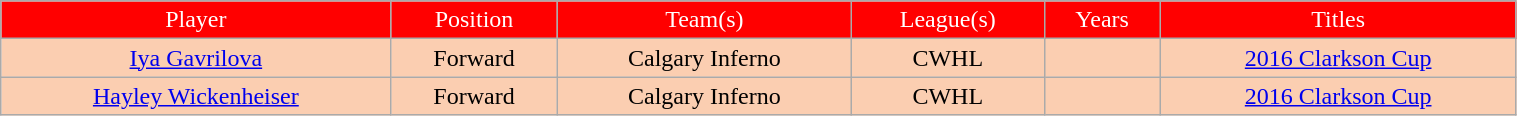<table class="wikitable" width="80%">
<tr align="center" style="background:red;color:#FFFFFF;">
<td>Player</td>
<td>Position</td>
<td>Team(s)</td>
<td>League(s)</td>
<td>Years</td>
<td>Titles</td>
</tr>
<tr align="center" bgcolor="FBCEB1">
<td><a href='#'>Iya Gavrilova</a></td>
<td>Forward</td>
<td>Calgary Inferno</td>
<td>CWHL</td>
<td></td>
<td><a href='#'>2016 Clarkson Cup</a></td>
</tr>
<tr align="center" bgcolor="FBCEB1">
<td><a href='#'>Hayley Wickenheiser</a></td>
<td>Forward</td>
<td>Calgary Inferno</td>
<td>CWHL</td>
<td></td>
<td><a href='#'>2016 Clarkson Cup</a></td>
</tr>
</table>
